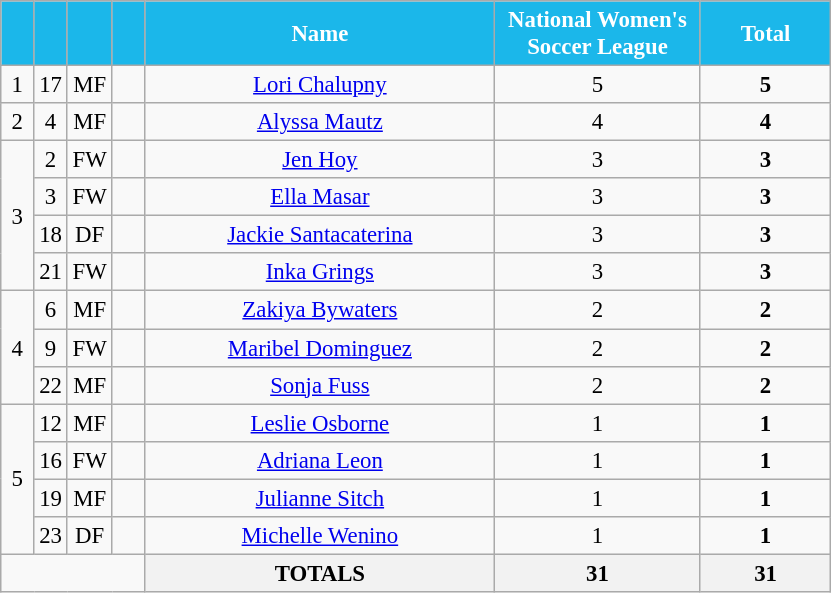<table class="wikitable" style="font-size: 95%; text-align: center;">
<tr>
<th width=15 style="background:#1BB7EA; color:white; text-align:center;"><strong></strong></th>
<th width=15 style="background:#1BB7EA; color:white; text-align:center;"><strong></strong></th>
<th width=15 style="background:#1BB7EA; color:white; text-align:center;"></th>
<th width=15 style="background:#1BB7EA; color:white; text-align:center;"></th>
<th width=226 style="background:#1BB7EA; color:white; text-align:center;">Name</th>
<th width=130 style="background:#1BB7EA; color:white; text-align:center;">National Women's Soccer League</th>
<th width=80 style="background:#1BB7EA; color:white; text-align:center;"><strong>Total</strong></th>
</tr>
<tr>
<td rowspan=1>1</td>
<td>17</td>
<td>MF</td>
<td></td>
<td><a href='#'>Lori Chalupny</a></td>
<td>5</td>
<td><strong>5</strong></td>
</tr>
<tr>
<td rowspan=1>2</td>
<td>4</td>
<td>MF</td>
<td></td>
<td><a href='#'>Alyssa Mautz</a></td>
<td>4</td>
<td><strong>4</strong></td>
</tr>
<tr>
<td rowspan=4>3</td>
<td>2</td>
<td>FW</td>
<td></td>
<td><a href='#'>Jen Hoy</a></td>
<td>3</td>
<td><strong>3</strong></td>
</tr>
<tr>
<td>3</td>
<td>FW</td>
<td></td>
<td><a href='#'>Ella Masar</a></td>
<td>3</td>
<td><strong>3</strong></td>
</tr>
<tr>
<td>18</td>
<td>DF</td>
<td></td>
<td><a href='#'>Jackie Santacaterina</a></td>
<td>3</td>
<td><strong>3</strong></td>
</tr>
<tr>
<td>21</td>
<td>FW</td>
<td></td>
<td><a href='#'>Inka Grings</a></td>
<td>3</td>
<td><strong>3</strong></td>
</tr>
<tr>
<td rowspan=3>4</td>
<td>6</td>
<td>MF</td>
<td></td>
<td><a href='#'>Zakiya Bywaters</a></td>
<td>2</td>
<td><strong>2</strong></td>
</tr>
<tr>
<td>9</td>
<td>FW</td>
<td></td>
<td><a href='#'>Maribel Dominguez</a></td>
<td>2</td>
<td><strong>2</strong></td>
</tr>
<tr>
<td>22</td>
<td>MF</td>
<td></td>
<td><a href='#'>Sonja Fuss</a></td>
<td>2</td>
<td><strong>2</strong></td>
</tr>
<tr>
<td rowspan=4>5</td>
<td>12</td>
<td>MF</td>
<td></td>
<td><a href='#'>Leslie Osborne</a></td>
<td>1</td>
<td><strong>1</strong></td>
</tr>
<tr>
<td>16</td>
<td>FW</td>
<td></td>
<td><a href='#'>Adriana Leon</a></td>
<td>1</td>
<td><strong>1</strong></td>
</tr>
<tr>
<td>19</td>
<td>MF</td>
<td></td>
<td><a href='#'>Julianne Sitch</a></td>
<td>1</td>
<td><strong>1</strong></td>
</tr>
<tr>
<td>23</td>
<td>DF</td>
<td></td>
<td><a href='#'>Michelle Wenino</a></td>
<td>1</td>
<td><strong>1</strong></td>
</tr>
<tr>
<td colspan="4"></td>
<th style="background:#white; color:black; text-align:center;"><strong>TOTALS</strong></th>
<th style="background:#white; color:black; text-align:center;"><strong>31</strong></th>
<th style="background:#white; color:black; text-align:center;"><strong>31</strong></th>
</tr>
</table>
